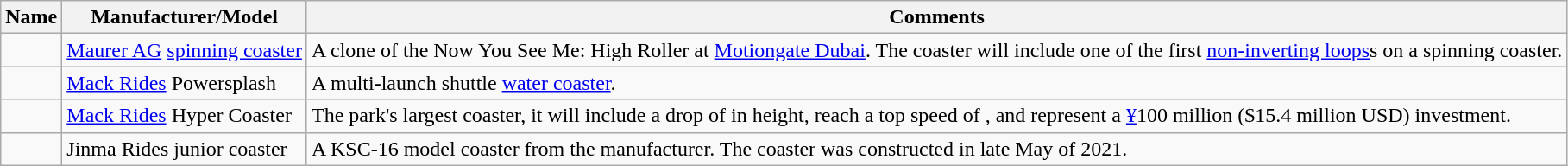<table class="wikitable sortable">
<tr>
<th>Name</th>
<th>Manufacturer/Model</th>
<th>Comments</th>
</tr>
<tr>
<td></td>
<td><a href='#'>Maurer AG</a> <a href='#'>spinning coaster</a></td>
<td>A clone of the Now You See Me: High Roller at <a href='#'>Motiongate Dubai</a>. The coaster will include one of the first <a href='#'>non-inverting loops</a>s on a spinning coaster.</td>
</tr>
<tr>
<td></td>
<td><a href='#'>Mack Rides</a> Powersplash</td>
<td>A multi-launch shuttle <a href='#'>water coaster</a>.</td>
</tr>
<tr>
<td></td>
<td><a href='#'>Mack Rides</a> Hyper Coaster</td>
<td>The park's largest coaster, it will include a drop of  in height, reach a top speed of , and represent a <a href='#'>¥</a>100 million ($15.4 million USD) investment.</td>
</tr>
<tr>
<td></td>
<td>Jinma Rides junior coaster</td>
<td>A KSC-16 model coaster from the manufacturer. The coaster was constructed in late May of 2021.</td>
</tr>
</table>
